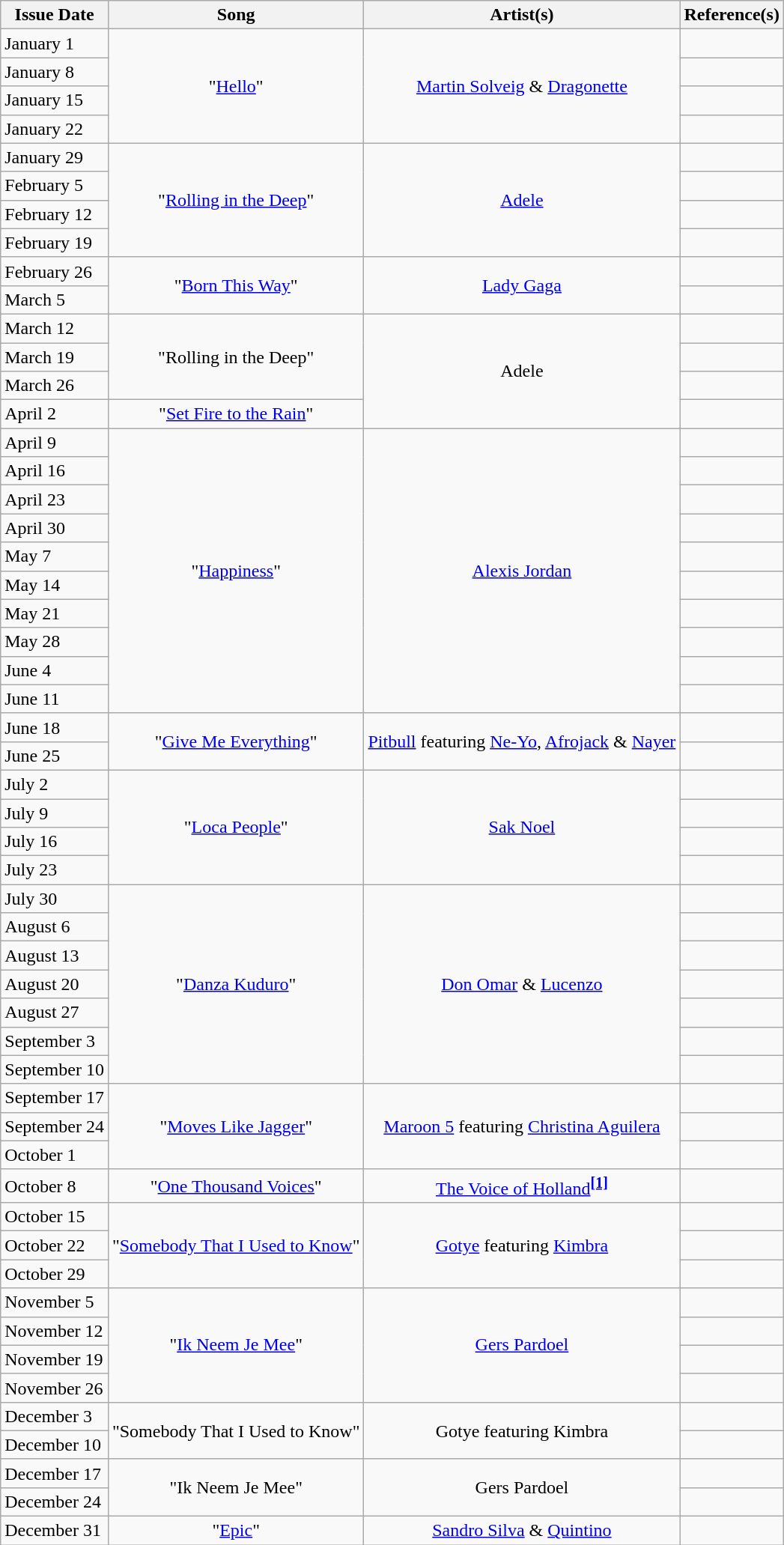<table class="wikitable">
<tr>
<th style="text-align: center;">Issue Date</th>
<th style="text-align: center;">Song</th>
<th style="text-align: center;">Artist(s)</th>
<th style="text-align: center;">Reference(s)</th>
</tr>
<tr>
<td>January 1</td>
<td style="text-align: center;" rowspan="4">"<a href='#'>Hello</a>"</td>
<td style="text-align: center;" rowspan="4"><a href='#'>Martin Solveig</a> & <a href='#'>Dragonette</a></td>
<td style="text-align: center;"></td>
</tr>
<tr>
<td>January 8</td>
<td style="text-align: center;"></td>
</tr>
<tr>
<td>January 15</td>
<td style="text-align: center;"></td>
</tr>
<tr>
<td>January 22</td>
<td style="text-align: center;"></td>
</tr>
<tr>
<td>January 29</td>
<td style="text-align: center;" rowspan="4">"<a href='#'>Rolling in the Deep</a>"</td>
<td style="text-align: center;" rowspan="4"><a href='#'>Adele</a></td>
<td style="text-align: center;"></td>
</tr>
<tr>
<td>February 5</td>
<td style="text-align: center;"></td>
</tr>
<tr>
<td>February 12</td>
<td style="text-align: center;"></td>
</tr>
<tr>
<td>February 19</td>
<td style="text-align: center;"></td>
</tr>
<tr>
<td>February 26</td>
<td style="text-align: center;" rowspan="2">"<a href='#'>Born This Way</a>"</td>
<td style="text-align: center;" rowspan="2"><a href='#'>Lady Gaga</a></td>
<td style="text-align: center;"></td>
</tr>
<tr>
<td>March 5</td>
<td style="text-align: center;"></td>
</tr>
<tr>
<td>March 12</td>
<td style="text-align: center;" rowspan="3">"Rolling in the Deep"</td>
<td style="text-align: center;" rowspan="4">Adele</td>
<td style="text-align: center;"></td>
</tr>
<tr>
<td>March 19</td>
<td style="text-align: center;"></td>
</tr>
<tr>
<td>March 26</td>
<td style="text-align: center;"></td>
</tr>
<tr>
<td>April 2</td>
<td style="text-align: center;" rowspan="1">"<a href='#'>Set Fire to the Rain</a>"</td>
<td style="text-align: center;"></td>
</tr>
<tr>
<td>April 9</td>
<td style="text-align: center;" rowspan="10">"<a href='#'>Happiness</a>"</td>
<td style="text-align: center;" rowspan="10"><a href='#'>Alexis Jordan</a></td>
<td style="text-align: center;"></td>
</tr>
<tr>
<td>April 16</td>
<td style="text-align: center;"></td>
</tr>
<tr>
<td>April 23</td>
<td style="text-align: center;"></td>
</tr>
<tr>
<td>April 30</td>
<td style="text-align: center;"></td>
</tr>
<tr>
<td>May 7</td>
<td style="text-align: center;"></td>
</tr>
<tr>
<td>May 14</td>
<td style="text-align: center;"></td>
</tr>
<tr>
<td>May 21</td>
<td style="text-align: center;"></td>
</tr>
<tr>
<td>May 28</td>
<td style="text-align: center;"></td>
</tr>
<tr>
<td>June 4</td>
<td style="text-align: center;"></td>
</tr>
<tr>
<td>June 11</td>
<td style="text-align: center;"></td>
</tr>
<tr>
<td>June 18</td>
<td style="text-align: center;" rowspan="2">"<a href='#'>Give Me Everything</a>"</td>
<td style="text-align: center;" rowspan="2"><a href='#'>Pitbull</a> featuring <a href='#'>Ne-Yo</a>, <a href='#'>Afrojack</a> & <a href='#'>Nayer</a></td>
<td style="text-align: center;"></td>
</tr>
<tr>
<td>June 25</td>
<td style="text-align: center;"></td>
</tr>
<tr>
<td>July 2</td>
<td style="text-align: center;" rowspan="4">"<a href='#'>Loca People</a>"</td>
<td style="text-align: center;" rowspan="4"><a href='#'>Sak Noel</a></td>
<td style="text-align: center;"></td>
</tr>
<tr>
<td>July 9</td>
<td style="text-align: center;"></td>
</tr>
<tr>
<td>July 16</td>
<td style="text-align: center;"></td>
</tr>
<tr>
<td>July 23</td>
<td style="text-align: center;"></td>
</tr>
<tr>
<td>July 30</td>
<td style="text-align: center;" rowspan="7">"<a href='#'>Danza Kuduro</a>"</td>
<td style="text-align: center;" rowspan="7"><a href='#'>Don Omar</a> & <a href='#'>Lucenzo</a></td>
<td style="text-align: center;"></td>
</tr>
<tr>
<td>August 6</td>
<td style="text-align: center;"></td>
</tr>
<tr>
<td>August 13</td>
<td style="text-align: center;"></td>
</tr>
<tr>
<td>August 20</td>
<td style="text-align: center;"></td>
</tr>
<tr>
<td>August 27</td>
<td style="text-align: center;"></td>
</tr>
<tr>
<td>September 3</td>
<td style="text-align: center;"></td>
</tr>
<tr>
<td>September 10</td>
<td style="text-align: center;"></td>
</tr>
<tr>
<td>September 17</td>
<td style="text-align: center;" rowspan="3">"<a href='#'>Moves Like Jagger</a>"</td>
<td style="text-align: center;" rowspan="3"><a href='#'>Maroon 5</a> featuring <a href='#'>Christina Aguilera</a></td>
<td style="text-align: center;"></td>
</tr>
<tr>
<td>September 24</td>
<td style="text-align: center;"></td>
</tr>
<tr>
<td>October 1</td>
<td style="text-align: center;"></td>
</tr>
<tr>
<td>October 8</td>
<td style="text-align: center;" rowspan="1">"<a href='#'>One Thousand Voices</a>"</td>
<td style="text-align: center;" rowspan="1"><a href='#'>The Voice of Holland</a><sup><a href='#'><strong>[1]</strong></a></sup></td>
<td style="text-align: center;"></td>
</tr>
<tr>
<td>October 15</td>
<td style="text-align: center;" rowspan="3">"<a href='#'>Somebody That I Used to Know</a>"</td>
<td style="text-align: center;" rowspan="3"><a href='#'>Gotye</a> featuring <a href='#'>Kimbra</a></td>
<td style="text-align: center;"></td>
</tr>
<tr>
<td>October 22</td>
<td style="text-align: center;"></td>
</tr>
<tr>
<td>October 29</td>
<td style="text-align: center;"></td>
</tr>
<tr>
<td>November 5</td>
<td style="text-align: center;" rowspan="4">"<a href='#'>Ik Neem Je Mee</a>"</td>
<td style="text-align: center;" rowspan="4"><a href='#'>Gers Pardoel</a></td>
<td style="text-align: center;"></td>
</tr>
<tr>
<td>November 12</td>
<td style="text-align: center;"></td>
</tr>
<tr>
<td>November 19</td>
<td style="text-align: center;"></td>
</tr>
<tr>
<td>November 26</td>
<td style="text-align: center;"></td>
</tr>
<tr>
<td>December 3</td>
<td style="text-align: center;" rowspan="2">"Somebody That I Used to Know"</td>
<td style="text-align: center;" rowspan="2">Gotye featuring Kimbra</td>
<td style="text-align: center;"></td>
</tr>
<tr>
<td>December 10</td>
<td style="text-align: center;"></td>
</tr>
<tr>
<td>December 17</td>
<td style="text-align: center;" rowspan="2">"Ik Neem Je Mee"</td>
<td style="text-align: center;" rowspan="2">Gers Pardoel</td>
<td style="text-align: center;"></td>
</tr>
<tr>
<td>December 24</td>
<td style="text-align: center;"></td>
</tr>
<tr>
<td>December 31</td>
<td style="text-align: center;">"<a href='#'>Epic</a>"</td>
<td style="text-align: center;"><a href='#'>Sandro Silva</a> & <a href='#'>Quintino</a></td>
<td style="text-align: center;"></td>
</tr>
</table>
